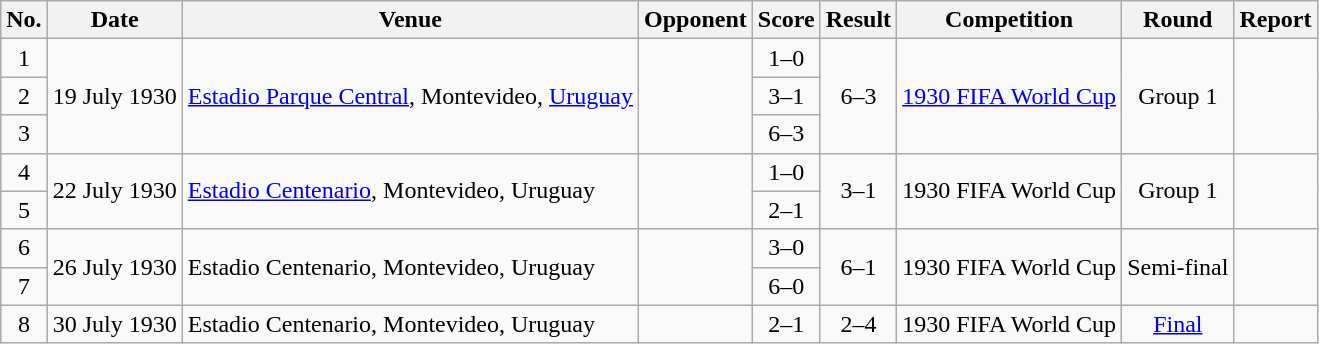<table class="wikitable sortable">
<tr>
<th scope="col">No.</th>
<th scope="col">Date</th>
<th scope="col">Venue</th>
<th scope="col">Opponent</th>
<th scope="col">Score</th>
<th scope="col">Result</th>
<th scope="col">Competition</th>
<th scope="col">Round</th>
<th scope="col">Report</th>
</tr>
<tr>
<td align="center">1</td>
<td rowspan="3">19 July 1930</td>
<td rowspan="3"><a href='#'>Estadio Parque Central</a>, Montevideo, <a href='#'>Uruguay</a></td>
<td rowspan="3"></td>
<td align="center">1–0</td>
<td rowspan="3" align="center">6–3</td>
<td rowspan="3"><a href='#'>1930 FIFA World Cup</a></td>
<td rowspan="3" align="center">Group 1</td>
<td rowspan="3" align="center"></td>
</tr>
<tr>
<td align="center">2</td>
<td align="center">3–1</td>
</tr>
<tr>
<td align="center">3</td>
<td align="center">6–3</td>
</tr>
<tr>
<td align="center">4</td>
<td rowspan="2">22 July 1930</td>
<td rowspan="2"><a href='#'>Estadio Centenario</a>, Montevideo, Uruguay</td>
<td rowspan="2"></td>
<td align="center">1–0</td>
<td rowspan="2" align="center">3–1</td>
<td rowspan="2">1930 FIFA World Cup</td>
<td rowspan="2" align="center">Group 1</td>
<td rowspan="2" align="center"></td>
</tr>
<tr>
<td align="center">5</td>
<td align="center">2–1</td>
</tr>
<tr>
<td align="center">6</td>
<td rowspan="2">26 July 1930</td>
<td rowspan="2">Estadio Centenario, Montevideo, Uruguay</td>
<td rowspan="2"></td>
<td align="center">3–0</td>
<td rowspan="2" align="center">6–1</td>
<td rowspan="2">1930 FIFA World Cup</td>
<td rowspan="2" align="center">Semi-final</td>
<td rowspan="2" align="center"></td>
</tr>
<tr>
<td align="center">7</td>
<td align="center">6–0</td>
</tr>
<tr>
<td align="center">8</td>
<td>30 July 1930</td>
<td>Estadio Centenario, Montevideo, Uruguay</td>
<td></td>
<td align="center">2–1</td>
<td align="center">2–4</td>
<td>1930 FIFA World Cup</td>
<td align="center"><a href='#'>Final</a></td>
<td align="center"></td>
</tr>
</table>
